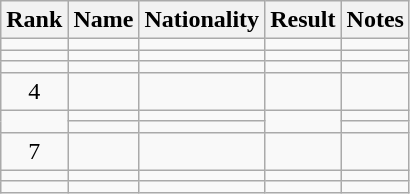<table class="wikitable sortable" style="text-align:center">
<tr>
<th>Rank</th>
<th>Name</th>
<th>Nationality</th>
<th>Result</th>
<th>Notes</th>
</tr>
<tr>
<td></td>
<td align=left></td>
<td align=left></td>
<td></td>
<td></td>
</tr>
<tr>
<td></td>
<td align=left></td>
<td align=left></td>
<td></td>
<td></td>
</tr>
<tr>
<td></td>
<td align=left></td>
<td align=left></td>
<td></td>
<td></td>
</tr>
<tr>
<td>4</td>
<td align=left></td>
<td align=left></td>
<td></td>
<td></td>
</tr>
<tr>
<td rowspan="2"></td>
<td align=left></td>
<td align=left></td>
<td rowspan="2"></td>
<td></td>
</tr>
<tr>
<td align=left></td>
<td align=left></td>
<td></td>
</tr>
<tr>
<td>7</td>
<td align=left></td>
<td align=left></td>
<td></td>
<td></td>
</tr>
<tr>
<td></td>
<td align=left></td>
<td align=left></td>
<td></td>
<td></td>
</tr>
<tr>
<td></td>
<td align=left></td>
<td align=left></td>
<td></td>
<td></td>
</tr>
</table>
